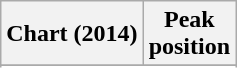<table class="wikitable sortable plainrowheaders">
<tr>
<th scope="col">Chart (2014)</th>
<th scope="col">Peak<br>position</th>
</tr>
<tr>
</tr>
<tr>
</tr>
</table>
